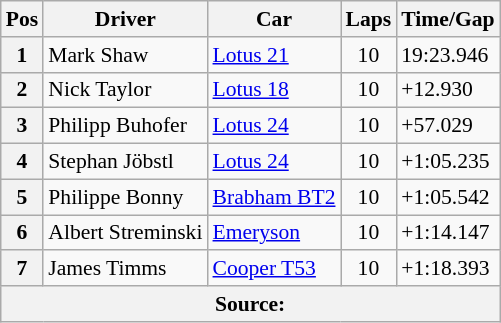<table class="wikitable" style="font-size: 90%;">
<tr>
<th>Pos</th>
<th>Driver</th>
<th>Car</th>
<th>Laps</th>
<th>Time/Gap</th>
</tr>
<tr>
<th>1</th>
<td> Mark Shaw</td>
<td><a href='#'>Lotus 21</a></td>
<td align=center>10</td>
<td>19:23.946</td>
</tr>
<tr>
<th>2</th>
<td> Nick Taylor</td>
<td><a href='#'>Lotus 18</a></td>
<td align=center>10</td>
<td>+12.930</td>
</tr>
<tr>
<th>3</th>
<td> Philipp Buhofer</td>
<td><a href='#'>Lotus 24</a></td>
<td align=center>10</td>
<td>+57.029</td>
</tr>
<tr>
<th>4</th>
<td> Stephan Jöbstl</td>
<td><a href='#'>Lotus 24</a></td>
<td align=center>10</td>
<td>+1:05.235</td>
</tr>
<tr>
<th>5</th>
<td> Philippe Bonny</td>
<td><a href='#'>Brabham BT2</a></td>
<td align=center>10</td>
<td>+1:05.542</td>
</tr>
<tr>
<th>6</th>
<td> Albert Streminski</td>
<td><a href='#'>Emeryson</a></td>
<td align=center>10</td>
<td>+1:14.147</td>
</tr>
<tr>
<th>7</th>
<td> James Timms</td>
<td><a href='#'>Cooper T53</a></td>
<td align=center>10</td>
<td>+1:18.393</td>
</tr>
<tr>
<th colspan=5>Source:</th>
</tr>
</table>
